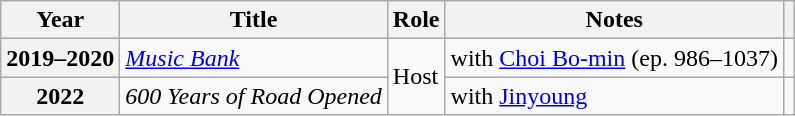<table class="wikitable plainrowheaders sortable">
<tr>
<th scope="col">Year</th>
<th scope="col">Title</th>
<th scope="col">Role</th>
<th scope="col">Notes</th>
<th scope="col" class="unsortable"></th>
</tr>
<tr>
<th scope="row">2019–2020</th>
<td><em><a href='#'>Music Bank</a></em></td>
<td rowspan="2">Host</td>
<td>with <a href='#'>Choi Bo-min</a> (ep. 986–1037)</td>
<td style="text-align:center"></td>
</tr>
<tr>
<th scope="row">2022</th>
<td><em>600 Years of Road Opened</em></td>
<td>with <a href='#'>Jinyoung</a></td>
<td style="text-align:center"></td>
</tr>
</table>
